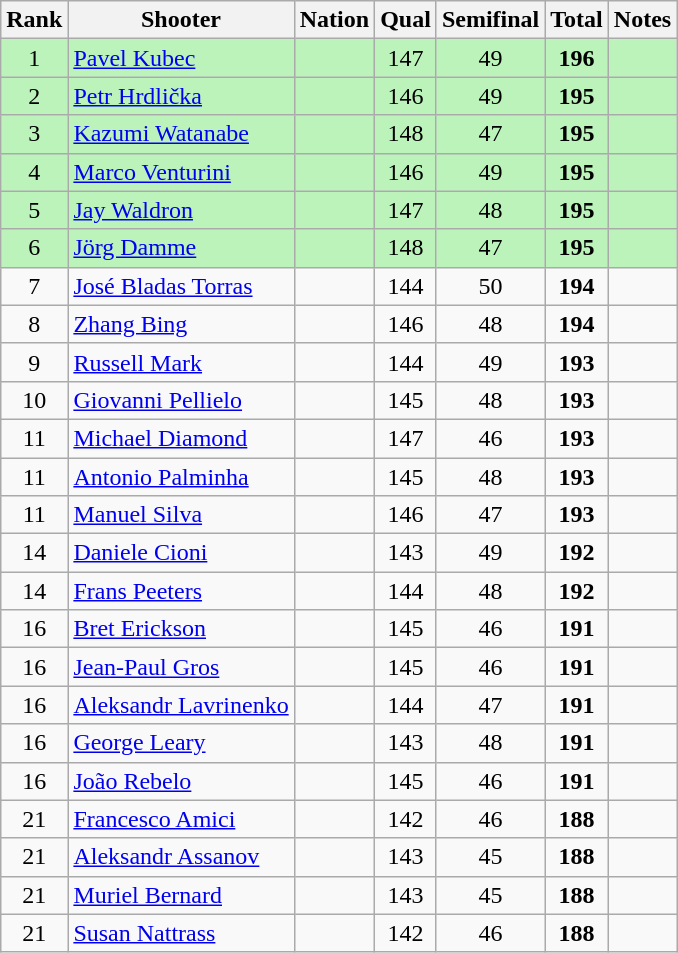<table class="wikitable sortable" style="text-align: center">
<tr>
<th>Rank</th>
<th>Shooter</th>
<th>Nation</th>
<th>Qual</th>
<th>Semifinal</th>
<th>Total</th>
<th>Notes</th>
</tr>
<tr bgcolor=#bbf3bb>
<td>1</td>
<td align=left><a href='#'>Pavel Kubec</a></td>
<td align=left></td>
<td>147</td>
<td>49</td>
<td><strong>196</strong></td>
<td></td>
</tr>
<tr bgcolor=#bbf3bb>
<td>2</td>
<td align=left><a href='#'>Petr Hrdlička</a></td>
<td align=left></td>
<td>146</td>
<td>49</td>
<td><strong>195</strong></td>
<td></td>
</tr>
<tr bgcolor=#bbf3bb>
<td>3</td>
<td align=left><a href='#'>Kazumi Watanabe</a></td>
<td align=left></td>
<td>148</td>
<td>47</td>
<td><strong>195</strong></td>
<td></td>
</tr>
<tr bgcolor=#bbf3bb>
<td>4</td>
<td align=left><a href='#'>Marco Venturini</a></td>
<td align=left></td>
<td>146</td>
<td>49</td>
<td><strong>195</strong></td>
<td></td>
</tr>
<tr bgcolor=#bbf3bb>
<td>5</td>
<td align=left><a href='#'>Jay Waldron</a></td>
<td align=left></td>
<td>147</td>
<td>48</td>
<td><strong>195</strong></td>
<td></td>
</tr>
<tr bgcolor=#bbf3bb>
<td>6</td>
<td align=left><a href='#'>Jörg Damme</a></td>
<td align=left></td>
<td>148</td>
<td>47</td>
<td><strong>195</strong></td>
<td></td>
</tr>
<tr>
<td>7</td>
<td align=left><a href='#'>José Bladas Torras</a></td>
<td align=left></td>
<td>144</td>
<td>50</td>
<td><strong>194</strong></td>
<td></td>
</tr>
<tr>
<td>8</td>
<td align=left><a href='#'>Zhang Bing</a></td>
<td align=left></td>
<td>146</td>
<td>48</td>
<td><strong>194</strong></td>
<td></td>
</tr>
<tr>
<td>9</td>
<td align=left><a href='#'>Russell Mark</a></td>
<td align=left></td>
<td>144</td>
<td>49</td>
<td><strong>193</strong></td>
<td></td>
</tr>
<tr>
<td>10</td>
<td align=left><a href='#'>Giovanni Pellielo</a></td>
<td align=left></td>
<td>145</td>
<td>48</td>
<td><strong>193</strong></td>
<td></td>
</tr>
<tr>
<td>11</td>
<td align=left><a href='#'>Michael Diamond</a></td>
<td align=left></td>
<td>147</td>
<td>46</td>
<td><strong>193</strong></td>
<td></td>
</tr>
<tr>
<td>11</td>
<td align=left><a href='#'>Antonio Palminha</a></td>
<td align=left></td>
<td>145</td>
<td>48</td>
<td><strong>193</strong></td>
<td></td>
</tr>
<tr>
<td>11</td>
<td align=left><a href='#'>Manuel Silva</a></td>
<td align=left></td>
<td>146</td>
<td>47</td>
<td><strong>193</strong></td>
<td></td>
</tr>
<tr>
<td>14</td>
<td align=left><a href='#'>Daniele Cioni</a></td>
<td align=left></td>
<td>143</td>
<td>49</td>
<td><strong>192</strong></td>
<td></td>
</tr>
<tr>
<td>14</td>
<td align=left><a href='#'>Frans Peeters</a></td>
<td align=left></td>
<td>144</td>
<td>48</td>
<td><strong>192</strong></td>
<td></td>
</tr>
<tr>
<td>16</td>
<td align=left><a href='#'>Bret Erickson</a></td>
<td align=left></td>
<td>145</td>
<td>46</td>
<td><strong>191</strong></td>
<td></td>
</tr>
<tr>
<td>16</td>
<td align=left><a href='#'>Jean-Paul Gros</a></td>
<td align=left></td>
<td>145</td>
<td>46</td>
<td><strong>191</strong></td>
<td></td>
</tr>
<tr>
<td>16</td>
<td align=left><a href='#'>Aleksandr Lavrinenko</a></td>
<td align=left></td>
<td>144</td>
<td>47</td>
<td><strong>191</strong></td>
<td></td>
</tr>
<tr>
<td>16</td>
<td align=left><a href='#'>George Leary</a></td>
<td align=left></td>
<td>143</td>
<td>48</td>
<td><strong>191</strong></td>
<td></td>
</tr>
<tr>
<td>16</td>
<td align=left><a href='#'>João Rebelo</a></td>
<td align=left></td>
<td>145</td>
<td>46</td>
<td><strong>191</strong></td>
<td></td>
</tr>
<tr>
<td>21</td>
<td align=left><a href='#'>Francesco Amici</a></td>
<td align=left></td>
<td>142</td>
<td>46</td>
<td><strong>188</strong></td>
<td></td>
</tr>
<tr>
<td>21</td>
<td align=left><a href='#'>Aleksandr Assanov</a></td>
<td align=left></td>
<td>143</td>
<td>45</td>
<td><strong>188</strong></td>
<td></td>
</tr>
<tr>
<td>21</td>
<td align=left><a href='#'>Muriel Bernard</a></td>
<td align=left></td>
<td>143</td>
<td>45</td>
<td><strong>188</strong></td>
<td></td>
</tr>
<tr>
<td>21</td>
<td align=left><a href='#'>Susan Nattrass</a></td>
<td align=left></td>
<td>142</td>
<td>46</td>
<td><strong>188</strong></td>
<td></td>
</tr>
</table>
